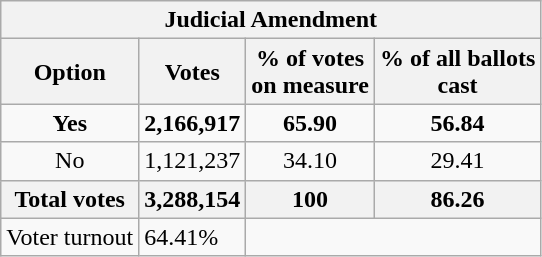<table class="wikitable">
<tr>
<th colspan=4 text align=center>Judicial Amendment</th>
</tr>
<tr>
<th>Option</th>
<th>Votes</th>
<th>% of votes<br>on measure</th>
<th>% of all ballots<br>cast</th>
</tr>
<tr>
<td text align=center><strong>Yes</strong></td>
<td text align=center><strong>2,166,917</strong></td>
<td text align=center><strong>65.90</strong></td>
<td text align=center><strong>56.84</strong></td>
</tr>
<tr>
<td text align=center>No</td>
<td text align=center>1,121,237</td>
<td text align=center>34.10</td>
<td text align=center>29.41</td>
</tr>
<tr>
<th text align=center>Total votes</th>
<th text align=center><strong>3,288,154</strong></th>
<th text align=center><strong>100</strong></th>
<th text align=center><strong>86.26</strong></th>
</tr>
<tr>
<td>Voter turnout</td>
<td>64.41%</td>
</tr>
</table>
